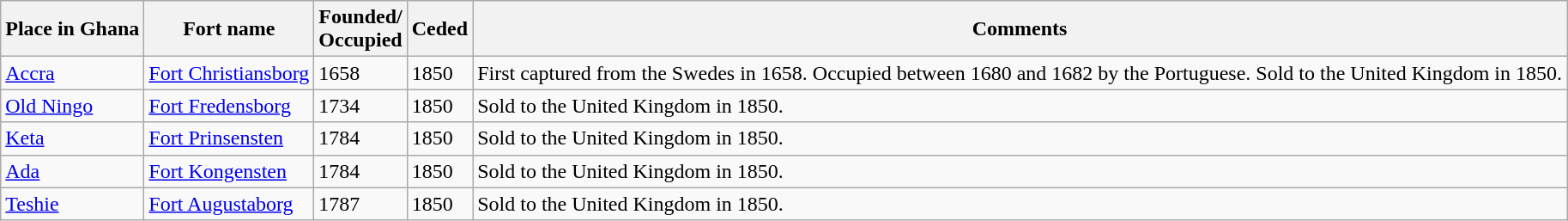<table class="wikitable sortable">
<tr>
<th>Place in Ghana</th>
<th>Fort name</th>
<th>Founded/<br>Occupied</th>
<th>Ceded</th>
<th>Comments</th>
</tr>
<tr>
<td><a href='#'>Accra</a></td>
<td><a href='#'>Fort Christiansborg</a></td>
<td>1658</td>
<td>1850</td>
<td>First captured from the Swedes in 1658. Occupied between 1680 and 1682 by the Portuguese. Sold to the United Kingdom in 1850.</td>
</tr>
<tr>
<td><a href='#'>Old Ningo</a></td>
<td><a href='#'>Fort Fredensborg</a></td>
<td>1734</td>
<td>1850</td>
<td>Sold to the United Kingdom in 1850.</td>
</tr>
<tr>
<td><a href='#'>Keta</a></td>
<td><a href='#'>Fort Prinsensten</a></td>
<td>1784</td>
<td>1850</td>
<td>Sold to the United Kingdom in 1850.</td>
</tr>
<tr>
<td><a href='#'>Ada</a></td>
<td><a href='#'>Fort Kongensten</a></td>
<td>1784</td>
<td>1850</td>
<td>Sold to the United Kingdom in 1850.</td>
</tr>
<tr>
<td><a href='#'>Teshie</a></td>
<td><a href='#'>Fort Augustaborg</a></td>
<td>1787</td>
<td>1850</td>
<td>Sold to the United Kingdom in 1850.</td>
</tr>
</table>
